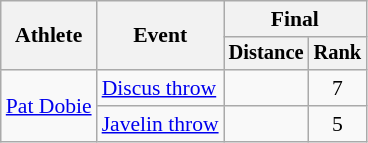<table class=wikitable style=font-size:90%>
<tr>
<th rowspan=2>Athlete</th>
<th rowspan=2>Event</th>
<th colspan=2>Final</th>
</tr>
<tr style=font-size:95%>
<th>Distance</th>
<th>Rank</th>
</tr>
<tr align=center>
<td align=left rowspan=2><a href='#'>Pat Dobie</a></td>
<td align=left><a href='#'>Discus throw</a></td>
<td></td>
<td>7</td>
</tr>
<tr align=center>
<td align=left><a href='#'>Javelin throw</a></td>
<td></td>
<td>5</td>
</tr>
</table>
